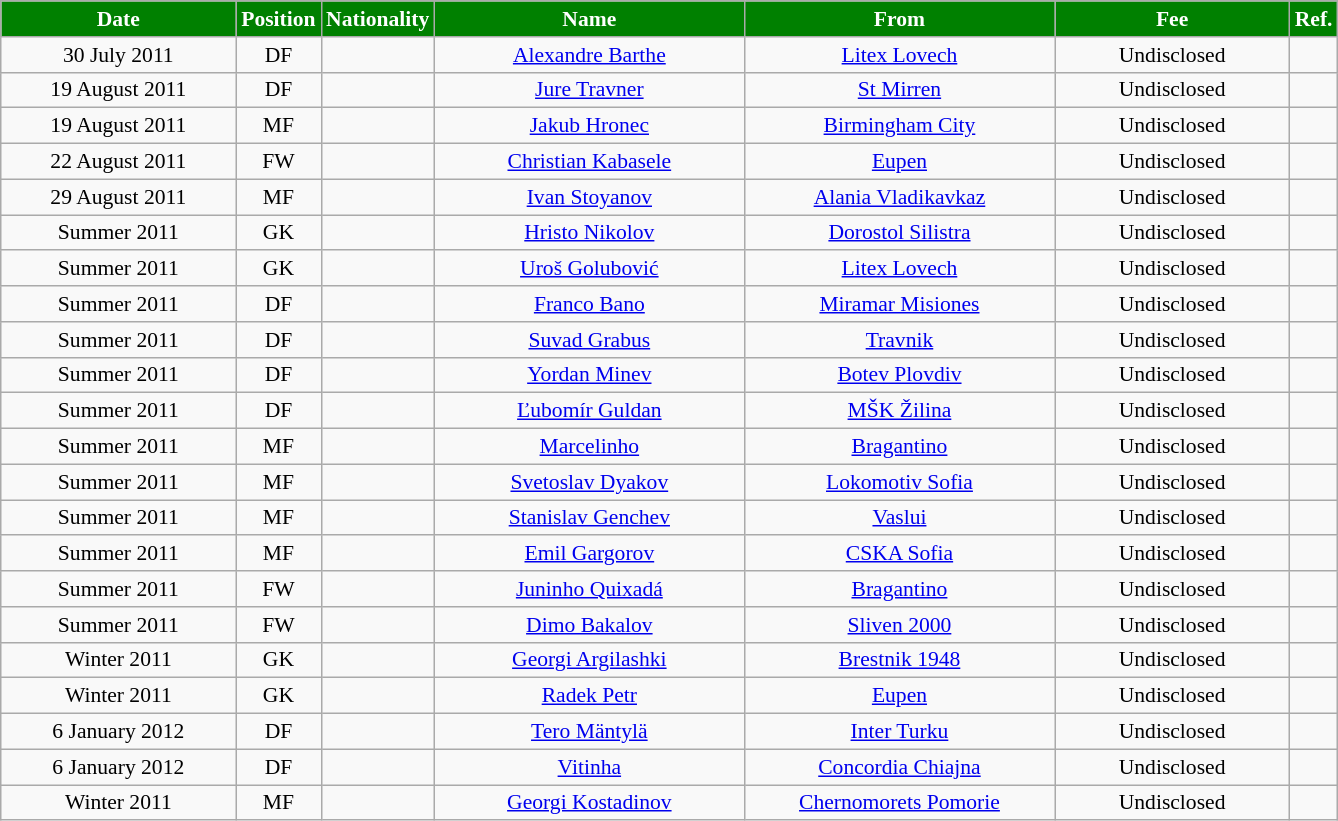<table class="wikitable"  style="text-align:center; font-size:90%; ">
<tr>
<th style="background:green; color:white; width:150px;">Date</th>
<th style="background:green; color:white; width:50px;">Position</th>
<th style="background:green; color:white; width:50px;">Nationality</th>
<th style="background:green; color:white; width:200px;">Name</th>
<th style="background:green; color:white; width:200px;">From</th>
<th style="background:green; color:white; width:150px;">Fee</th>
<th style="background:green; color:white; width:25px;">Ref.</th>
</tr>
<tr>
<td>30 July 2011</td>
<td>DF</td>
<td></td>
<td><a href='#'>Alexandre Barthe</a></td>
<td><a href='#'>Litex Lovech</a></td>
<td>Undisclosed</td>
<td></td>
</tr>
<tr>
<td>19 August 2011</td>
<td>DF</td>
<td></td>
<td><a href='#'>Jure Travner</a></td>
<td><a href='#'>St Mirren</a></td>
<td>Undisclosed</td>
<td></td>
</tr>
<tr>
<td>19 August 2011</td>
<td>MF</td>
<td></td>
<td><a href='#'>Jakub Hronec</a></td>
<td><a href='#'>Birmingham City</a></td>
<td>Undisclosed</td>
<td></td>
</tr>
<tr>
<td>22 August 2011</td>
<td>FW</td>
<td></td>
<td><a href='#'>Christian Kabasele</a></td>
<td><a href='#'>Eupen</a></td>
<td>Undisclosed</td>
<td></td>
</tr>
<tr>
<td>29 August 2011</td>
<td>MF</td>
<td></td>
<td><a href='#'>Ivan Stoyanov</a></td>
<td><a href='#'>Alania Vladikavkaz</a></td>
<td>Undisclosed</td>
<td></td>
</tr>
<tr>
<td>Summer 2011</td>
<td>GK</td>
<td></td>
<td><a href='#'>Hristo Nikolov</a></td>
<td><a href='#'>Dorostol Silistra</a></td>
<td>Undisclosed</td>
<td></td>
</tr>
<tr>
<td>Summer 2011</td>
<td>GK</td>
<td></td>
<td><a href='#'>Uroš Golubović</a></td>
<td><a href='#'>Litex Lovech</a></td>
<td>Undisclosed</td>
<td></td>
</tr>
<tr>
<td>Summer 2011</td>
<td>DF</td>
<td></td>
<td><a href='#'>Franco Bano</a></td>
<td><a href='#'>Miramar Misiones</a></td>
<td>Undisclosed</td>
<td></td>
</tr>
<tr>
<td>Summer 2011</td>
<td>DF</td>
<td></td>
<td><a href='#'>Suvad Grabus</a></td>
<td><a href='#'>Travnik</a></td>
<td>Undisclosed</td>
<td></td>
</tr>
<tr>
<td>Summer 2011</td>
<td>DF</td>
<td></td>
<td><a href='#'>Yordan Minev</a></td>
<td><a href='#'>Botev Plovdiv</a></td>
<td>Undisclosed</td>
<td></td>
</tr>
<tr>
<td>Summer 2011</td>
<td>DF</td>
<td></td>
<td><a href='#'>Ľubomír Guldan</a></td>
<td><a href='#'>MŠK Žilina</a></td>
<td>Undisclosed</td>
<td></td>
</tr>
<tr>
<td>Summer 2011</td>
<td>MF</td>
<td></td>
<td><a href='#'>Marcelinho</a></td>
<td><a href='#'>Bragantino</a></td>
<td>Undisclosed</td>
<td></td>
</tr>
<tr>
<td>Summer 2011</td>
<td>MF</td>
<td></td>
<td><a href='#'>Svetoslav Dyakov</a></td>
<td><a href='#'>Lokomotiv Sofia</a></td>
<td>Undisclosed</td>
<td></td>
</tr>
<tr>
<td>Summer 2011</td>
<td>MF</td>
<td></td>
<td><a href='#'>Stanislav Genchev</a></td>
<td><a href='#'>Vaslui</a></td>
<td>Undisclosed</td>
<td></td>
</tr>
<tr>
<td>Summer 2011</td>
<td>MF</td>
<td></td>
<td><a href='#'>Emil Gargorov</a></td>
<td><a href='#'>CSKA Sofia</a></td>
<td>Undisclosed</td>
<td></td>
</tr>
<tr>
<td>Summer 2011</td>
<td>FW</td>
<td></td>
<td><a href='#'>Juninho Quixadá</a></td>
<td><a href='#'>Bragantino</a></td>
<td>Undisclosed</td>
<td></td>
</tr>
<tr>
<td>Summer 2011</td>
<td>FW</td>
<td></td>
<td><a href='#'>Dimo Bakalov</a></td>
<td><a href='#'>Sliven 2000</a></td>
<td>Undisclosed</td>
<td></td>
</tr>
<tr>
<td>Winter 2011</td>
<td>GK</td>
<td></td>
<td><a href='#'>Georgi Argilashki</a></td>
<td><a href='#'>Brestnik 1948</a></td>
<td>Undisclosed</td>
<td></td>
</tr>
<tr>
<td>Winter 2011</td>
<td>GK</td>
<td></td>
<td><a href='#'>Radek Petr</a></td>
<td><a href='#'>Eupen</a></td>
<td>Undisclosed</td>
<td></td>
</tr>
<tr>
<td>6 January 2012</td>
<td>DF</td>
<td></td>
<td><a href='#'>Tero Mäntylä</a></td>
<td><a href='#'>Inter Turku</a></td>
<td>Undisclosed</td>
<td></td>
</tr>
<tr>
<td>6 January 2012</td>
<td>DF</td>
<td></td>
<td><a href='#'>Vitinha</a></td>
<td><a href='#'>Concordia Chiajna</a></td>
<td>Undisclosed</td>
<td></td>
</tr>
<tr>
<td>Winter 2011</td>
<td>MF</td>
<td></td>
<td><a href='#'>Georgi Kostadinov</a></td>
<td><a href='#'>Chernomorets Pomorie</a></td>
<td>Undisclosed</td>
<td></td>
</tr>
</table>
